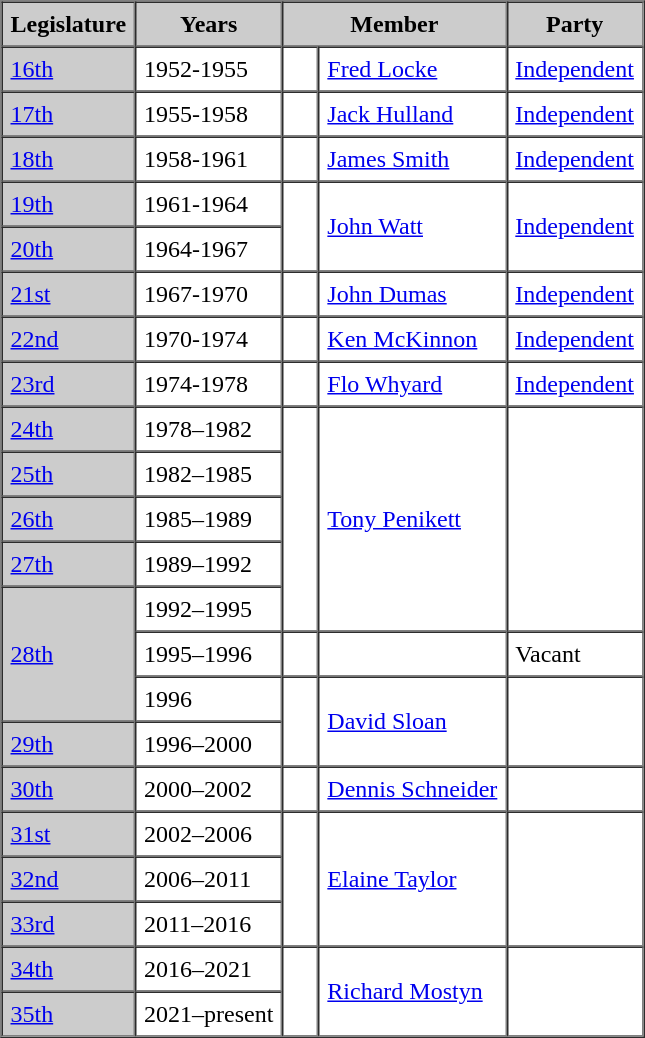<table border=1 cellpadding=5 cellspacing=0>
<tr bgcolor="CCCCCC">
<th>Legislature</th>
<th>Years</th>
<th colspan="2">Member</th>
<th>Party</th>
</tr>
<tr>
<td bgcolor="CCCCCC"><a href='#'>16th</a></td>
<td>1952-1955</td>
<td>   </td>
<td><a href='#'>Fred Locke</a></td>
<td><a href='#'>Independent</a></td>
</tr>
<tr>
<td bgcolor="CCCCCC"><a href='#'>17th</a></td>
<td>1955-1958</td>
<td>   </td>
<td><a href='#'>Jack Hulland</a></td>
<td><a href='#'>Independent</a></td>
</tr>
<tr>
<td bgcolor="CCCCCC"><a href='#'>18th</a></td>
<td>1958-1961</td>
<td>   </td>
<td><a href='#'>James Smith</a></td>
<td><a href='#'>Independent</a></td>
</tr>
<tr>
<td bgcolor="CCCCCC"><a href='#'>19th</a></td>
<td>1961-1964</td>
<td rowspan=2 >   </td>
<td rowspan=2><a href='#'>John Watt</a></td>
<td rowspan=2><a href='#'>Independent</a></td>
</tr>
<tr>
<td bgcolor="CCCCCC"><a href='#'>20th</a></td>
<td>1964-1967</td>
</tr>
<tr>
<td bgcolor="CCCCCC"><a href='#'>21st</a></td>
<td>1967-1970</td>
<td>   </td>
<td><a href='#'>John Dumas</a></td>
<td><a href='#'>Independent</a></td>
</tr>
<tr>
<td bgcolor="CCCCCC"><a href='#'>22nd</a></td>
<td>1970-1974</td>
<td>   </td>
<td><a href='#'>Ken McKinnon</a></td>
<td><a href='#'>Independent</a></td>
</tr>
<tr>
<td bgcolor="CCCCCC"><a href='#'>23rd</a></td>
<td>1974-1978</td>
<td>   </td>
<td><a href='#'>Flo Whyard</a></td>
<td><a href='#'>Independent</a></td>
</tr>
<tr>
<td bgcolor="CCCCCC"><a href='#'>24th</a></td>
<td>1978–1982</td>
<td rowspan="5" >   </td>
<td rowspan="5"><a href='#'>Tony Penikett</a></td>
<td rowspan="5"></td>
</tr>
<tr>
<td bgcolor="CCCCCC"><a href='#'>25th</a></td>
<td>1982–1985</td>
</tr>
<tr>
<td bgcolor="CCCCCC"><a href='#'>26th</a></td>
<td>1985–1989</td>
</tr>
<tr>
<td bgcolor="CCCCCC"><a href='#'>27th</a></td>
<td>1989–1992</td>
</tr>
<tr>
<td bgcolor="CCCCCC" rowspan="3"><a href='#'>28th</a></td>
<td>1992–1995</td>
</tr>
<tr>
<td>1995–1996</td>
<td>   </td>
<td></td>
<td>Vacant</td>
</tr>
<tr>
<td>1996</td>
<td rowspan="2" >   </td>
<td rowspan="2"><a href='#'>David Sloan</a></td>
<td rowspan="2"></td>
</tr>
<tr>
<td bgcolor="CCCCCC"><a href='#'>29th</a></td>
<td>1996–2000</td>
</tr>
<tr>
<td bgcolor="CCCCCC"><a href='#'>30th</a></td>
<td>2000–2002</td>
<td>   </td>
<td><a href='#'>Dennis Schneider</a></td>
<td></td>
</tr>
<tr>
<td bgcolor="CCCCCC"><a href='#'>31st</a></td>
<td>2002–2006</td>
<td rowspan="3" >   </td>
<td rowspan="3"><a href='#'>Elaine Taylor</a></td>
<td rowspan="3"></td>
</tr>
<tr>
<td bgcolor="CCCCCC"><a href='#'>32nd</a></td>
<td>2006–2011</td>
</tr>
<tr>
<td bgcolor="CCCCCC"><a href='#'>33rd</a></td>
<td>2011–2016</td>
</tr>
<tr>
<td bgcolor="CCCCCC"><a href='#'>34th</a></td>
<td>2016–2021</td>
<td rowspan=2 >   </td>
<td rowspan=2><a href='#'>Richard Mostyn</a></td>
<td rowspan=2></td>
</tr>
<tr>
<td bgcolor="CCCCCC"><a href='#'>35th</a></td>
<td>2021–present</td>
</tr>
</table>
